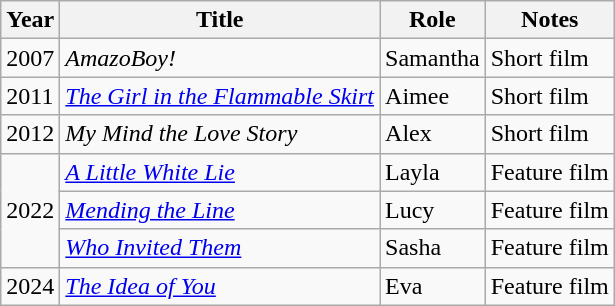<table class="wikitable sortable">
<tr>
<th scope="col">Year</th>
<th scope="col">Title</th>
<th scope="col">Role</th>
<th scope="col" class="unsortable">Notes</th>
</tr>
<tr>
<td>2007</td>
<td><em>AmazoBoy!</em></td>
<td>Samantha</td>
<td>Short film</td>
</tr>
<tr>
<td>2011</td>
<td><em><a href='#'>The Girl in the Flammable Skirt</a></em></td>
<td>Aimee</td>
<td>Short film</td>
</tr>
<tr>
<td>2012</td>
<td><em>My Mind the Love Story</em></td>
<td>Alex</td>
<td>Short film</td>
</tr>
<tr>
<td rowspan="3">2022</td>
<td><em><a href='#'>A Little White Lie</a></em></td>
<td>Layla</td>
<td>Feature film</td>
</tr>
<tr>
<td><em><a href='#'>Mending the Line</a></em></td>
<td>Lucy</td>
<td>Feature film</td>
</tr>
<tr>
<td><em><a href='#'>Who Invited Them</a></em></td>
<td>Sasha</td>
<td>Feature film</td>
</tr>
<tr>
<td>2024</td>
<td><em><a href='#'>The Idea of You</a></em></td>
<td>Eva</td>
<td>Feature film</td>
</tr>
</table>
